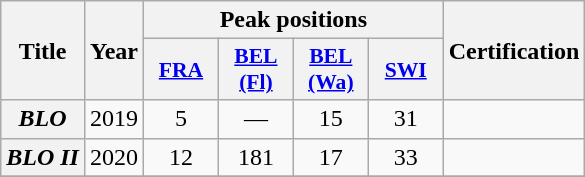<table class="wikitable plainrowheaders" style="text-align:center">
<tr>
<th scope="col" rowspan="2">Title</th>
<th scope="col" rowspan="2">Year</th>
<th scope="col" colspan="4">Peak positions</th>
<th rowspan="2">Certification</th>
</tr>
<tr>
<th scope="col" style="width:3em;font-size:90%;"><a href='#'>FRA</a><br></th>
<th scope="col" style="width:3em;font-size:90%;"><a href='#'>BEL <br>(Fl)</a><br></th>
<th scope="col" style="width:3em;font-size:90%;"><a href='#'>BEL <br>(Wa)</a><br></th>
<th scope="col" style="width:3em;font-size:90%;"><a href='#'>SWI</a><br></th>
</tr>
<tr>
<th scope="row"><em>BLO</em></th>
<td>2019</td>
<td>5</td>
<td>—</td>
<td>15</td>
<td>31</td>
<td></td>
</tr>
<tr>
<th scope="row"><em>BLO II</em></th>
<td>2020</td>
<td>12</td>
<td>181</td>
<td>17</td>
<td>33</td>
<td></td>
</tr>
<tr>
</tr>
</table>
